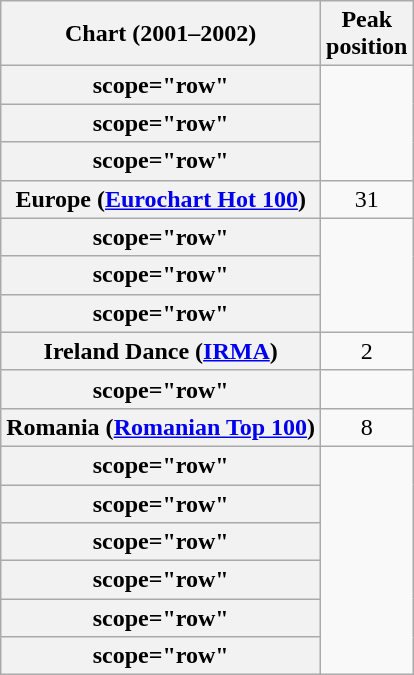<table class="wikitable sortable plainrowheaders" style="text-align:center">
<tr>
<th>Chart (2001–2002)</th>
<th>Peak<br>position</th>
</tr>
<tr>
<th>scope="row"</th>
</tr>
<tr>
<th>scope="row"</th>
</tr>
<tr>
<th>scope="row"</th>
</tr>
<tr>
<th scope="row">Europe (<a href='#'>Eurochart Hot 100</a>)</th>
<td>31</td>
</tr>
<tr>
<th>scope="row"</th>
</tr>
<tr>
<th>scope="row"</th>
</tr>
<tr>
<th>scope="row"</th>
</tr>
<tr>
<th scope="row">Ireland Dance (<a href='#'>IRMA</a>)</th>
<td>2</td>
</tr>
<tr>
<th>scope="row"</th>
</tr>
<tr>
<th scope="row">Romania (<a href='#'>Romanian Top 100</a>)</th>
<td>8</td>
</tr>
<tr>
<th>scope="row"</th>
</tr>
<tr>
<th>scope="row"</th>
</tr>
<tr>
<th>scope="row"</th>
</tr>
<tr>
<th>scope="row"</th>
</tr>
<tr>
<th>scope="row"</th>
</tr>
<tr>
<th>scope="row"</th>
</tr>
</table>
